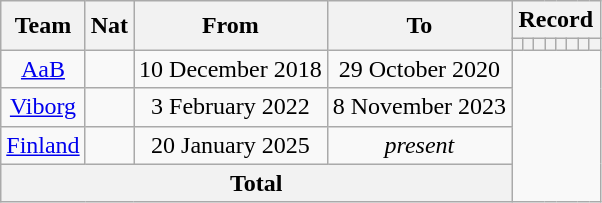<table class="wikitable" style="text-align:center">
<tr>
<th rowspan="2">Team</th>
<th rowspan="2">Nat</th>
<th rowspan="2">From</th>
<th rowspan="2">To</th>
<th colspan="8">Record</th>
</tr>
<tr>
<th></th>
<th></th>
<th></th>
<th></th>
<th></th>
<th></th>
<th></th>
<th></th>
</tr>
<tr>
<td><a href='#'>AaB</a></td>
<td></td>
<td>10 December 2018</td>
<td>29 October 2020<br></td>
</tr>
<tr>
<td><a href='#'>Viborg</a></td>
<td></td>
<td>3 February 2022</td>
<td>8 November 2023<br></td>
</tr>
<tr>
<td><a href='#'>Finland</a></td>
<td></td>
<td>20 January 2025</td>
<td><em>present</em><br></td>
</tr>
<tr>
<th colspan="4">Total<br></th>
</tr>
</table>
